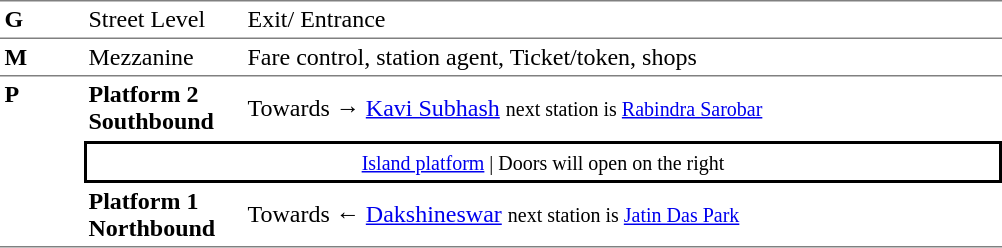<table table border=0 cellspacing=0 cellpadding=3>
<tr>
<td style="border-top:solid 1px gray;border-bottom:solid 1px gray;" width=50 valign=top><strong>G</strong></td>
<td style="border-top:solid 1px gray;border-bottom:solid 1px gray;" width=100 valign=top>Street Level</td>
<td style="border-top:solid 1px gray;border-bottom:solid 1px gray;" width=390 valign=top>Exit/ Entrance</td>
</tr>
<tr>
<td style="border-bottom:solid 1px gray;"><strong>M</strong></td>
<td style="border-bottom:solid 1px gray;">Mezzanine</td>
<td style="border-bottom:solid 1px gray;">Fare control, station agent, Ticket/token, shops</td>
</tr>
<tr>
<td style="border-bottom:solid 1px gray;" width=50 rowspan=3 valign=top><strong>P</strong></td>
<td style="border-bottom:solid 1px white;" width=100><span><strong>Platform 2</strong><br><strong>Southbound</strong></span></td>
<td style="border-bottom:solid 1px white;" width=500>Towards → <a href='#'>Kavi Subhash</a> <small>next station is <a href='#'>Rabindra Sarobar</a></small></td>
</tr>
<tr>
<td style="border-top:solid 2px black;border-right:solid 2px black;border-left:solid 2px black;border-bottom:solid 2px black;text-align:center;" colspan=2><small><a href='#'>Island platform</a> | Doors will open on the right </small></td>
</tr>
<tr>
<td style="border-bottom:solid 1px gray;" width=100><span><strong>Platform 1</strong><br><strong>Northbound</strong></span></td>
<td style="border-bottom:solid 1px gray;" width="500">Towards ← <a href='#'>Dakshineswar</a> <small>next station is <a href='#'>Jatin Das Park</a></small></td>
</tr>
</table>
